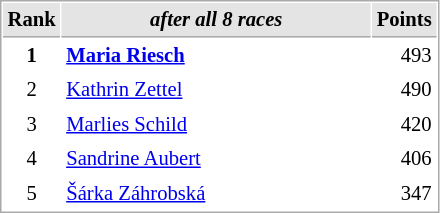<table cellspacing="1" cellpadding="3" style="border:1px solid #AAAAAA;font-size:86%">
<tr bgcolor="#E4E4E4">
<th style="border-bottom:1px solid #AAAAAA" width=10>Rank</th>
<th style="border-bottom:1px solid #AAAAAA" width=200><strong><em>after all 8 races</em></strong></th>
<th style="border-bottom:1px solid #AAAAAA" width=20>Points</th>
</tr>
<tr>
<td align="center"><strong>1</strong></td>
<td> <strong><a href='#'>Maria Riesch</a> </strong></td>
<td align="right">493</td>
</tr>
<tr>
<td align="center">2</td>
<td> <a href='#'>Kathrin Zettel</a></td>
<td align="right">490</td>
</tr>
<tr>
<td align="center">3</td>
<td> <a href='#'>Marlies Schild</a></td>
<td align="right">420</td>
</tr>
<tr>
<td align="center">4</td>
<td> <a href='#'>Sandrine Aubert</a></td>
<td align="right">406</td>
</tr>
<tr>
<td align="center">5</td>
<td> <a href='#'>Šárka Záhrobská</a></td>
<td align="right">347</td>
</tr>
</table>
